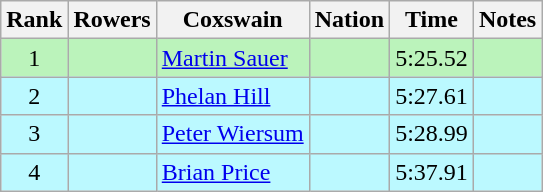<table class="wikitable sortable" style="text-align:center">
<tr>
<th>Rank</th>
<th>Rowers</th>
<th>Coxswain</th>
<th>Nation</th>
<th>Time</th>
<th>Notes</th>
</tr>
<tr bgcolor=bbf3bb>
<td>1</td>
<td></td>
<td align=left><a href='#'>Martin Sauer</a></td>
<td align=left></td>
<td>5:25.52</td>
<td></td>
</tr>
<tr bgcolor=bbf9ff>
<td>2</td>
<td></td>
<td align=left><a href='#'>Phelan Hill</a></td>
<td align=left></td>
<td>5:27.61</td>
<td></td>
</tr>
<tr bgcolor=bbf9ff>
<td>3</td>
<td></td>
<td align=left><a href='#'>Peter Wiersum</a></td>
<td align=left></td>
<td>5:28.99</td>
<td></td>
</tr>
<tr bgcolor=bbf9ff>
<td>4</td>
<td></td>
<td align=left><a href='#'>Brian Price</a></td>
<td align=left></td>
<td>5:37.91</td>
<td></td>
</tr>
</table>
